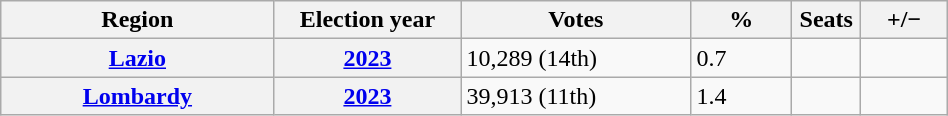<table class="wikitable" style="width:50%; border:1px #AAAAFF solid">
<tr>
<th width="19%">Region</th>
<th width="13%">Election year</th>
<th width="16%">Votes</th>
<th width="7%">%</th>
<th width="1%">Seats</th>
<th width="6%">+/−</th>
</tr>
<tr>
<th><a href='#'>Lazio</a></th>
<th><a href='#'>2023</a></th>
<td>10,289 (14th)</td>
<td>0.7</td>
<td></td>
<td></td>
</tr>
<tr>
<th><a href='#'>Lombardy</a></th>
<th><a href='#'>2023</a></th>
<td>39,913 (11th)</td>
<td>1.4</td>
<td></td>
<td></td>
</tr>
</table>
